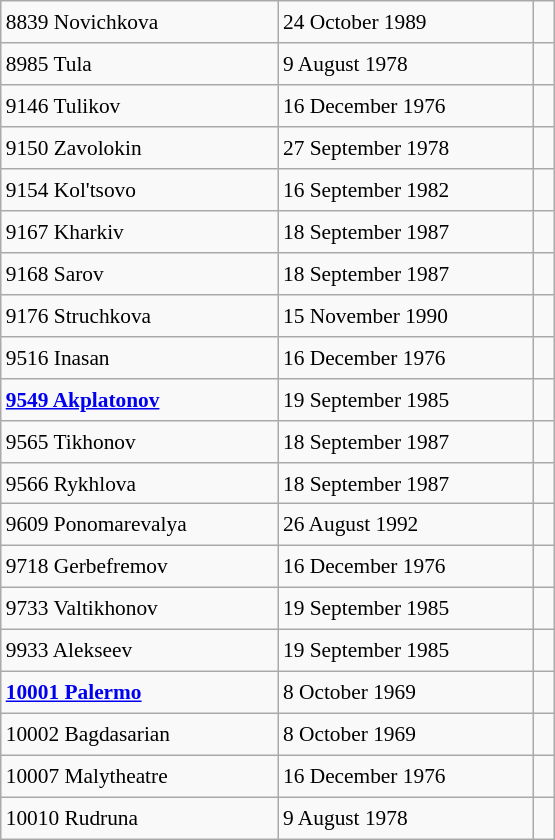<table class="wikitable" style="font-size: 89%; float: left; width: 26em; margin-right: 1em; height: 560px">
<tr>
<td>8839 Novichkova</td>
<td>24 October 1989</td>
<td></td>
</tr>
<tr>
<td>8985 Tula</td>
<td>9 August 1978</td>
<td> </td>
</tr>
<tr>
<td>9146 Tulikov</td>
<td>16 December 1976</td>
<td></td>
</tr>
<tr>
<td>9150 Zavolokin</td>
<td>27 September 1978</td>
<td></td>
</tr>
<tr>
<td>9154 Kol'tsovo</td>
<td>16 September 1982</td>
<td></td>
</tr>
<tr>
<td>9167 Kharkiv</td>
<td>18 September 1987</td>
<td></td>
</tr>
<tr>
<td>9168 Sarov</td>
<td>18 September 1987</td>
<td></td>
</tr>
<tr>
<td>9176 Struchkova</td>
<td>15 November 1990</td>
<td></td>
</tr>
<tr>
<td>9516 Inasan</td>
<td>16 December 1976</td>
<td></td>
</tr>
<tr>
<td><strong><a href='#'>9549 Akplatonov</a></strong></td>
<td>19 September 1985</td>
<td> </td>
</tr>
<tr>
<td>9565 Tikhonov</td>
<td>18 September 1987</td>
<td></td>
</tr>
<tr>
<td>9566 Rykhlova</td>
<td>18 September 1987</td>
<td></td>
</tr>
<tr>
<td>9609 Ponomarevalya</td>
<td>26 August 1992</td>
<td></td>
</tr>
<tr>
<td>9718 Gerbefremov</td>
<td>16 December 1976</td>
<td></td>
</tr>
<tr>
<td>9733 Valtikhonov</td>
<td>19 September 1985</td>
<td> </td>
</tr>
<tr>
<td>9933 Alekseev</td>
<td>19 September 1985</td>
<td> </td>
</tr>
<tr>
<td><strong><a href='#'>10001 Palermo</a></strong></td>
<td>8 October 1969</td>
<td></td>
</tr>
<tr>
<td>10002 Bagdasarian</td>
<td>8 October 1969</td>
<td></td>
</tr>
<tr>
<td>10007 Malytheatre</td>
<td>16 December 1976</td>
<td></td>
</tr>
<tr>
<td>10010 Rudruna</td>
<td>9 August 1978</td>
<td> </td>
</tr>
</table>
